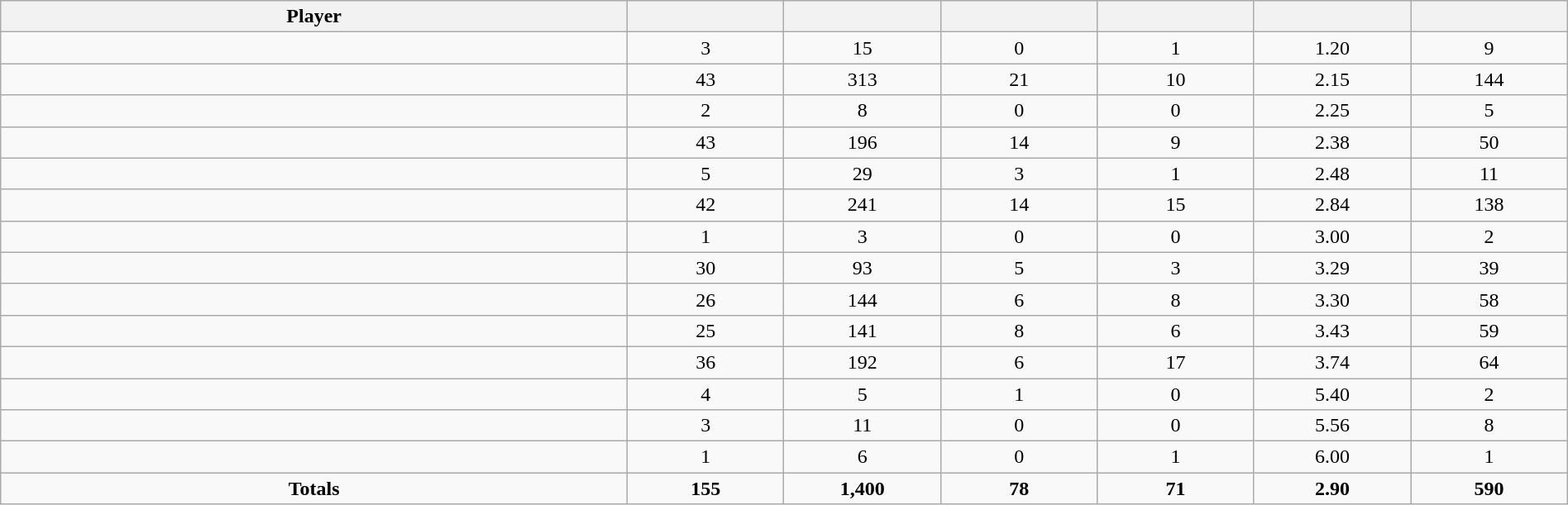<table class="wikitable sortable" style="text-align:center;" width="100%">
<tr>
<th width="40%">Player</th>
<th width="10%"></th>
<th width="10%" data-sort-type="number"></th>
<th width="10%"></th>
<th width="10%"></th>
<th width="10%"></th>
<th width="10%"></th>
</tr>
<tr>
<td></td>
<td>3</td>
<td>15</td>
<td>0</td>
<td>1</td>
<td>1.20</td>
<td>9</td>
</tr>
<tr>
<td></td>
<td>43</td>
<td>313</td>
<td>21</td>
<td>10</td>
<td>2.15</td>
<td>144</td>
</tr>
<tr>
<td></td>
<td>2</td>
<td>8</td>
<td>0</td>
<td>0</td>
<td>2.25</td>
<td>5</td>
</tr>
<tr>
<td></td>
<td>43</td>
<td>196</td>
<td>14</td>
<td>9</td>
<td>2.38</td>
<td>50</td>
</tr>
<tr>
<td></td>
<td>5</td>
<td>29</td>
<td>3</td>
<td>1</td>
<td>2.48</td>
<td>11</td>
</tr>
<tr>
<td></td>
<td>42</td>
<td>241</td>
<td>14</td>
<td>15</td>
<td>2.84</td>
<td>138</td>
</tr>
<tr>
<td></td>
<td>1</td>
<td>3</td>
<td>0</td>
<td>0</td>
<td>3.00</td>
<td>2</td>
</tr>
<tr>
<td></td>
<td>30</td>
<td>93</td>
<td>5</td>
<td>3</td>
<td>3.29</td>
<td>39</td>
</tr>
<tr>
<td></td>
<td>26</td>
<td>144</td>
<td>6</td>
<td>8</td>
<td>3.30</td>
<td>58</td>
</tr>
<tr>
<td></td>
<td>25</td>
<td>141</td>
<td>8</td>
<td>6</td>
<td>3.43</td>
<td>59</td>
</tr>
<tr>
<td></td>
<td>36</td>
<td>192</td>
<td>6</td>
<td>17</td>
<td>3.74</td>
<td>64</td>
</tr>
<tr>
<td></td>
<td>4</td>
<td>5</td>
<td>1</td>
<td>0</td>
<td>5.40</td>
<td>2</td>
</tr>
<tr>
<td></td>
<td>3</td>
<td>11</td>
<td>0</td>
<td>0</td>
<td>5.56</td>
<td>8</td>
</tr>
<tr>
<td></td>
<td>1</td>
<td>6</td>
<td>0</td>
<td>1</td>
<td>6.00</td>
<td>1</td>
</tr>
<tr>
<td><strong>Totals</strong></td>
<td><strong>155</strong></td>
<td><strong>1,400</strong></td>
<td><strong>78</strong></td>
<td><strong>71</strong></td>
<td><strong>2.90</strong></td>
<td><strong>590</strong></td>
</tr>
</table>
